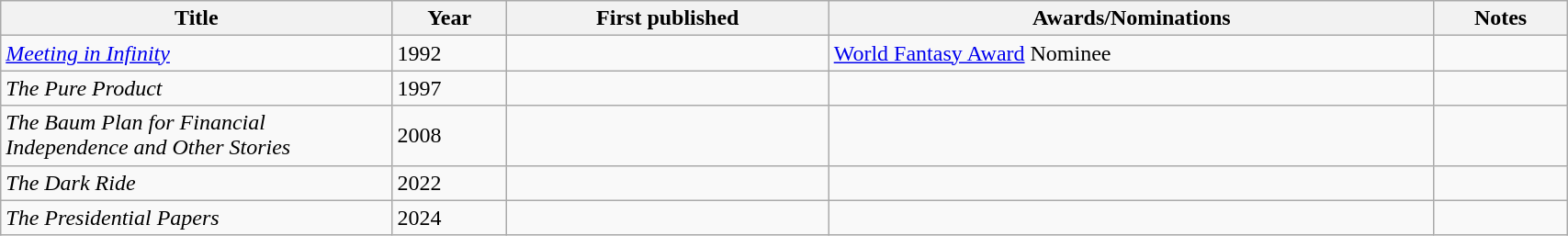<table class="wikitable sortable" width="90%">
<tr>
<th width="25%">Title</th>
<th>Year</th>
<th>First published</th>
<th>Awards/Nominations</th>
<th>Notes</th>
</tr>
<tr>
<td><em><a href='#'>Meeting in Infinity</a></em></td>
<td>1992</td>
<td></td>
<td><a href='#'>World Fantasy Award</a> Nominee</td>
<td></td>
</tr>
<tr>
<td><em>The Pure Product</em></td>
<td>1997</td>
<td></td>
<td></td>
<td></td>
</tr>
<tr>
<td><em>The Baum Plan for Financial Independence and Other Stories</em></td>
<td>2008</td>
<td></td>
<td></td>
<td></td>
</tr>
<tr>
<td><em>The Dark Ride</em></td>
<td>2022</td>
<td></td>
<td></td>
<td></td>
</tr>
<tr>
<td><em>The Presidential Papers</em></td>
<td>2024</td>
<td></td>
<td></td>
<td></td>
</tr>
</table>
